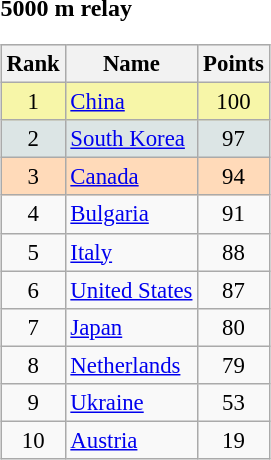<table>
<tr valign="top">
<td><br><strong>5000 m relay</strong><br><table class="wikitable" style="font-size:95%; text-align: center">
<tr style="background:#dcdcdc;">
<th>Rank</th>
<th>Name</th>
<th>Points</th>
</tr>
<tr bgcolor="#F7F6A8" |>
<td>1</td>
<td align="left"> <a href='#'>China</a></td>
<td>100</td>
</tr>
<tr bgcolor="#DCE5E5">
<td>2</td>
<td align="left"> <a href='#'>South Korea</a></td>
<td>97</td>
</tr>
<tr bgcolor="#FFDAB9">
<td>3</td>
<td align="left"> <a href='#'>Canada</a></td>
<td>94</td>
</tr>
<tr>
<td>4</td>
<td align="left"> <a href='#'>Bulgaria</a></td>
<td>91</td>
</tr>
<tr>
<td>5</td>
<td align="left"> <a href='#'>Italy</a></td>
<td>88</td>
</tr>
<tr>
<td>6</td>
<td align="left"> <a href='#'>United States</a></td>
<td>87</td>
</tr>
<tr>
<td>7</td>
<td align="left"> <a href='#'>Japan</a></td>
<td>80</td>
</tr>
<tr>
<td>8</td>
<td align="left"> <a href='#'>Netherlands</a></td>
<td>79</td>
</tr>
<tr>
<td>9</td>
<td align="left"> <a href='#'>Ukraine</a></td>
<td>53</td>
</tr>
<tr>
<td>10</td>
<td align="left"> <a href='#'>Austria</a></td>
<td>19</td>
</tr>
</table>
</td>
</tr>
</table>
